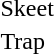<table>
<tr>
<td>Skeet <br></td>
<td></td>
<td></td>
<td></td>
</tr>
<tr>
<td>Trap <br></td>
<td></td>
<td></td>
<td></td>
</tr>
</table>
